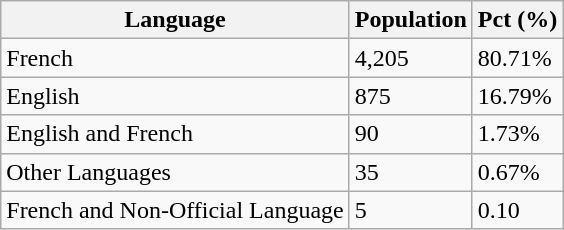<table class="wikitable">
<tr>
<th>Language</th>
<th>Population</th>
<th>Pct (%)</th>
</tr>
<tr>
<td>French</td>
<td>4,205</td>
<td>80.71%</td>
</tr>
<tr>
<td>English</td>
<td>875</td>
<td>16.79%</td>
</tr>
<tr>
<td>English and French</td>
<td>90</td>
<td>1.73%</td>
</tr>
<tr>
<td>Other Languages</td>
<td>35</td>
<td>0.67%</td>
</tr>
<tr>
<td>French and Non-Official Language</td>
<td>5</td>
<td>0.10</td>
</tr>
</table>
